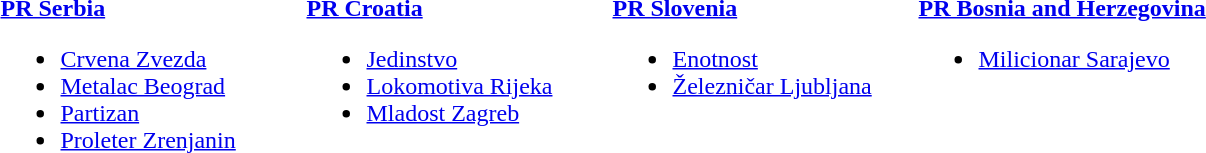<table>
<tr>
<td style="width:200px; vertical-align:top;"><strong> <a href='#'>PR Serbia</a></strong><br><ul><li><a href='#'>Crvena Zvezda</a></li><li><a href='#'>Metalac Beograd</a></li><li><a href='#'>Partizan</a></li><li><a href='#'>Proleter Zrenjanin</a></li></ul></td>
<td style="width:200px; vertical-align:top;"><strong> <a href='#'>PR Croatia</a></strong><br><ul><li><a href='#'>Jedinstvo</a></li><li><a href='#'>Lokomotiva Rijeka</a></li><li><a href='#'>Mladost Zagreb</a></li></ul></td>
<td style="width:200px; vertical-align:top;"><strong> <a href='#'>PR Slovenia</a></strong><br><ul><li><a href='#'>Enotnost</a></li><li><a href='#'>Železničar Ljubljana</a></li></ul></td>
<td style="width:200px; vertical-align:top;"><strong> <a href='#'>PR Bosnia and Herzegovina</a></strong><br><ul><li><a href='#'>Milicionar Sarajevo</a></li></ul></td>
</tr>
</table>
